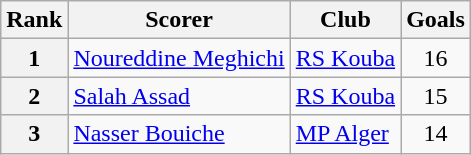<table class="wikitable" style="text-align:center">
<tr>
<th>Rank</th>
<th>Scorer</th>
<th>Club</th>
<th>Goals</th>
</tr>
<tr>
<th>1</th>
<td align="left"> <a href='#'>Noureddine Meghichi</a></td>
<td align="left"><a href='#'>RS Kouba</a></td>
<td style="text-align:center;">16</td>
</tr>
<tr>
<th>2</th>
<td align="left"> <a href='#'>Salah Assad</a></td>
<td align="left"><a href='#'>RS Kouba</a></td>
<td style="text-align:center;">15</td>
</tr>
<tr>
<th>3</th>
<td align="left"> <a href='#'>Nasser Bouiche</a></td>
<td align="left"><a href='#'>MP Alger</a></td>
<td style="text-align:center;">14</td>
</tr>
</table>
